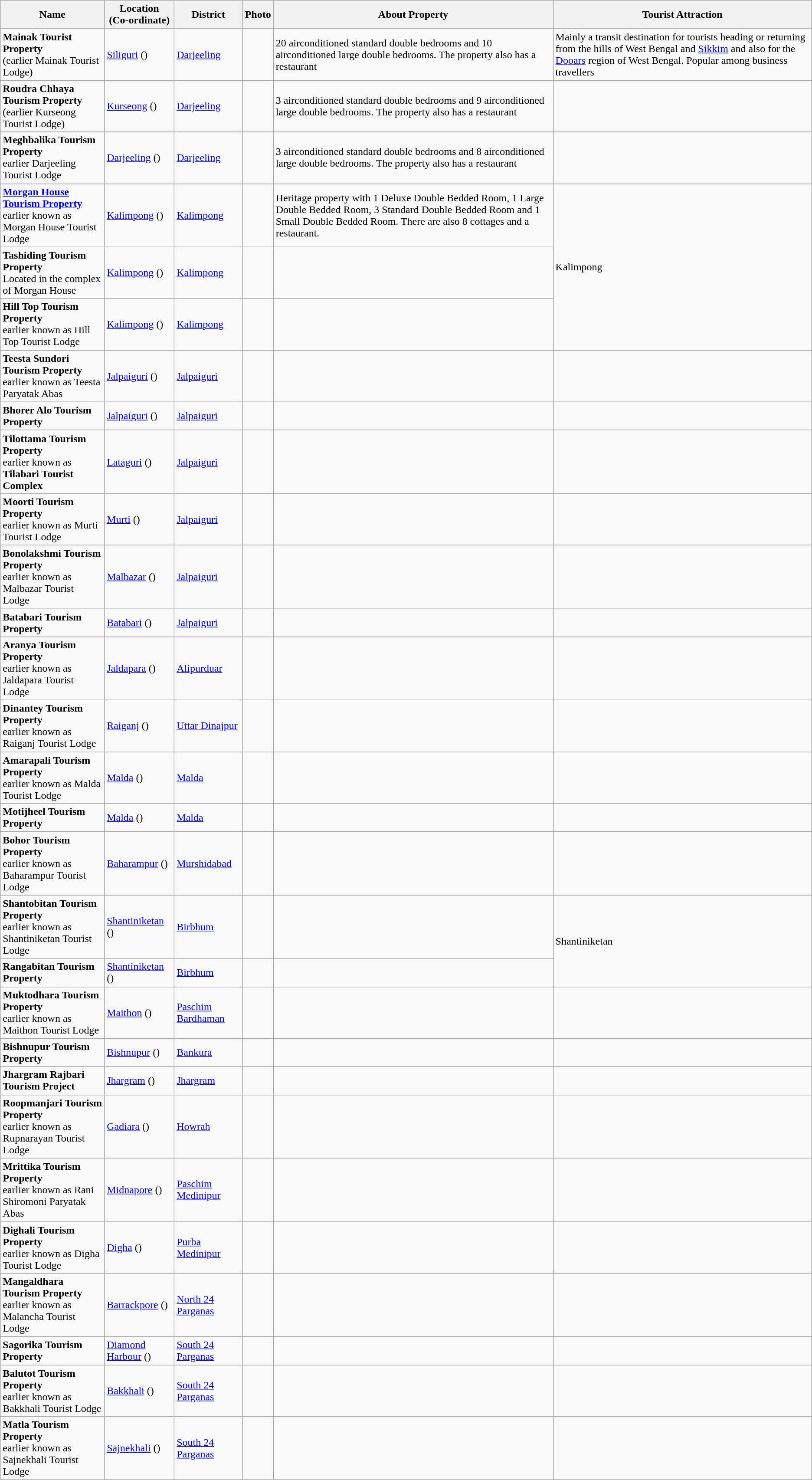<table class="wikitable sortable">
<tr>
<th>Name</th>
<th>Location <br> (Co-ordinate)</th>
<th>District</th>
<th>Photo</th>
<th>About Property</th>
<th>Tourist Attraction</th>
</tr>
<tr>
<td><strong>Mainak Tourist Property</strong> <br> (earlier Mainak Tourist Lodge)</td>
<td><a href='#'>Siliguri</a> ()</td>
<td><a href='#'>Darjeeling</a></td>
<td></td>
<td>20 airconditioned standard double bedrooms and 10 airconditioned large double bedrooms. The property also has a restaurant</td>
<td>Mainly a transit destination for tourists heading or returning from the hills of West Bengal and <a href='#'>Sikkim</a> and also for the <a href='#'>Dooars</a> region of West Bengal. Popular among business travellers</td>
</tr>
<tr>
<td><strong>Roudra Chhaya Tourism Property</strong> <br> (earlier Kurseong Tourist Lodge)</td>
<td><a href='#'>Kurseong</a> ()</td>
<td><a href='#'>Darjeeling</a></td>
<td></td>
<td>3 airconditioned standard double bedrooms and 9 airconditioned large double bedrooms. The property also has a restaurant</td>
<td></td>
</tr>
<tr>
<td><strong>Meghbalika Tourism Property</strong> <br> earlier Darjeeling Tourist Lodge</td>
<td><a href='#'>Darjeeling</a> ()</td>
<td><a href='#'>Darjeeling</a></td>
<td></td>
<td>3 airconditioned standard double bedrooms and 8 airconditioned large double bedrooms. The property also has a restaurant</td>
<td></td>
</tr>
<tr>
<td><strong><a href='#'>Morgan House Tourism Property</a></strong><br> earlier known as Morgan House Tourist Lodge</td>
<td><a href='#'>Kalimpong</a> ()</td>
<td><a href='#'>Kalimpong</a></td>
<td></td>
<td>Heritage property with 1 Deluxe Double Bedded Room, 1 Large Double Bedded Room, 3 Standard Double Bedded Room and 1 Small Double Bedded Room. There are also 8 cottages and a restaurant.</td>
<td rowspan="3">Kalimpong</td>
</tr>
<tr>
<td><strong>Tashiding Tourism Property</strong><br> Located in the complex of Morgan House</td>
<td><a href='#'>Kalimpong</a> ()</td>
<td><a href='#'>Kalimpong</a></td>
<td></td>
<td></td>
</tr>
<tr>
<td><strong>Hill Top Tourism Property</strong> <br> earlier known as Hill Top Tourist Lodge</td>
<td><a href='#'>Kalimpong</a> ()</td>
<td><a href='#'>Kalimpong</a></td>
<td></td>
<td></td>
</tr>
<tr>
<td><strong>Teesta Sundori Tourism Property</strong> <br> earlier known as Teesta Paryatak Abas</td>
<td><a href='#'>Jalpaiguri</a> ()</td>
<td><a href='#'>Jalpaiguri</a></td>
<td></td>
<td></td>
<td></td>
</tr>
<tr>
<td><strong>Bhorer Alo Tourism Property</strong></td>
<td><a href='#'>Jalpaiguri</a> ()</td>
<td><a href='#'>Jalpaiguri</a></td>
<td></td>
<td></td>
<td></td>
</tr>
<tr>
<td><strong>Tilottama Tourism Property</strong> <br> earlier known as <strong>Tilabari Tourist Complex</strong></td>
<td><a href='#'>Lataguri</a> ()</td>
<td><a href='#'>Jalpaiguri</a></td>
<td></td>
<td></td>
<td></td>
</tr>
<tr>
<td><strong>Moorti Tourism Property</strong> <br> earlier known as Murti Tourist Lodge</td>
<td><a href='#'>Murti</a> ()</td>
<td><a href='#'>Jalpaiguri</a></td>
<td></td>
<td></td>
<td></td>
</tr>
<tr>
<td><strong>Bonolakshmi Tourism Property</strong> <br> earlier known as Malbazar Tourist Lodge</td>
<td><a href='#'>Malbazar</a> ()</td>
<td><a href='#'>Jalpaiguri</a></td>
<td></td>
<td></td>
<td></td>
</tr>
<tr>
<td><strong>Batabari Tourism Property</strong></td>
<td><a href='#'>Batabari</a> ()</td>
<td><a href='#'>Jalpaiguri</a></td>
<td></td>
<td></td>
<td></td>
</tr>
<tr>
<td><strong>Aranya Tourism Property</strong> <br> earlier known as Jaldapara Tourist Lodge</td>
<td><a href='#'>Jaldapara</a> ()</td>
<td><a href='#'>Alipurduar</a></td>
<td></td>
<td></td>
<td></td>
</tr>
<tr>
<td><strong>Dinantey Tourism Property</strong> <br> earlier known as Raiganj Tourist Lodge</td>
<td><a href='#'>Raiganj</a> ()</td>
<td><a href='#'>Uttar Dinajpur</a></td>
<td></td>
<td></td>
<td></td>
</tr>
<tr>
<td><strong>Amarapali Tourism Property</strong> <br> earlier known as Malda Tourist Lodge</td>
<td><a href='#'>Malda</a> ()</td>
<td><a href='#'>Malda</a></td>
<td></td>
<td></td>
<td></td>
</tr>
<tr>
<td><strong>Motijheel Tourism Property</strong></td>
<td><a href='#'>Malda</a> ()</td>
<td><a href='#'>Malda</a></td>
<td></td>
<td></td>
<td></td>
</tr>
<tr>
<td><strong>Bohor Tourism Property</strong> <br> earlier known as Baharampur Tourist Lodge</td>
<td><a href='#'>Baharampur</a> ()</td>
<td><a href='#'>Murshidabad</a></td>
<td></td>
<td></td>
<td></td>
</tr>
<tr>
<td><strong>Shantobitan Tourism Property</strong> <br> earlier known as Shantiniketan Tourist Lodge</td>
<td><a href='#'>Shantiniketan</a> ()</td>
<td><a href='#'>Birbhum</a></td>
<td></td>
<td></td>
<td rowspan="2">Shantiniketan</td>
</tr>
<tr>
<td><strong>Rangabitan Tourism Property</strong></td>
<td><a href='#'>Shantiniketan</a> ()</td>
<td><a href='#'>Birbhum</a></td>
<td></td>
<td></td>
</tr>
<tr>
<td><strong>Muktodhara Tourism Property</strong> <br> earlier known as Maithon Tourist Lodge</td>
<td><a href='#'>Maithon</a> ()</td>
<td><a href='#'>Paschim Bardhaman</a></td>
<td></td>
<td></td>
<td></td>
</tr>
<tr>
<td><strong>Bishnupur Tourism Property</strong></td>
<td><a href='#'>Bishnupur</a> ()</td>
<td><a href='#'>Bankura</a></td>
<td></td>
<td></td>
<td></td>
</tr>
<tr>
<td><strong>Jhargram Rajbari Tourism Project</strong></td>
<td><a href='#'>Jhargram</a> ()</td>
<td><a href='#'>Jhargram</a></td>
<td></td>
<td></td>
<td></td>
</tr>
<tr>
<td><strong>Roopmanjari Tourism Property</strong> <br> earlier known as Rupnarayan Tourist Lodge</td>
<td><a href='#'>Gadiara</a> ()</td>
<td><a href='#'>Howrah</a></td>
<td></td>
<td></td>
<td></td>
</tr>
<tr>
<td><strong>Mrittika Tourism Property</strong> <br> earlier known as Rani Shiromoni Paryatak Abas</td>
<td><a href='#'>Midnapore</a> ()</td>
<td><a href='#'>Paschim Medinipur</a></td>
<td></td>
<td></td>
<td></td>
</tr>
<tr>
<td><strong>Dighali Tourism Property</strong> <br> earlier known as Digha Tourist Lodge</td>
<td><a href='#'>Digha</a> ()</td>
<td><a href='#'>Purba Medinipur</a></td>
<td></td>
<td></td>
<td></td>
</tr>
<tr>
<td><strong>Mangaldhara Tourism Property</strong> <br> earlier known as Malancha Tourist Lodge</td>
<td><a href='#'>Barrackpore</a> ()</td>
<td><a href='#'>North 24 Parganas</a></td>
<td></td>
<td></td>
<td></td>
</tr>
<tr>
<td><strong>Sagorika Tourism Property</strong></td>
<td><a href='#'>Diamond Harbour</a> ()</td>
<td><a href='#'>South 24 Parganas</a></td>
<td></td>
<td></td>
<td></td>
</tr>
<tr>
<td><strong>Balutot Tourism Property</strong> <br> earlier known as Bakkhali Tourist Lodge</td>
<td><a href='#'>Bakkhali</a> ()</td>
<td><a href='#'>South 24 Parganas</a></td>
<td></td>
<td></td>
<td></td>
</tr>
<tr>
<td><strong>Matla Tourism Property</strong> <br> earlier known as Sajnekhali Tourist Lodge</td>
<td><a href='#'>Sajnekhali</a> ()</td>
<td><a href='#'>South 24 Parganas</a></td>
<td></td>
<td></td>
<td></td>
</tr>
</table>
